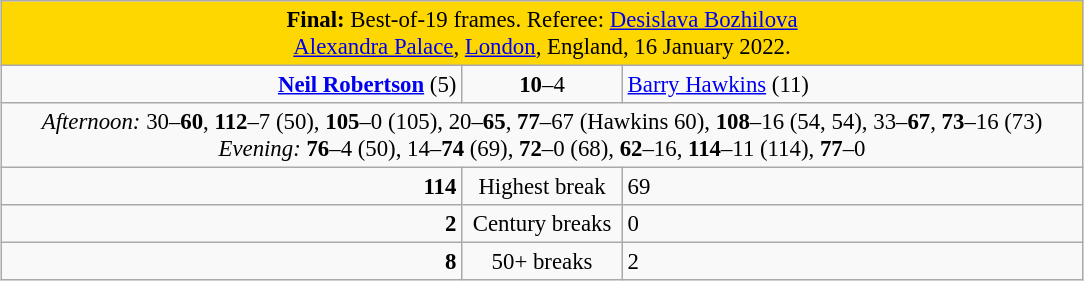<table class="wikitable" style="font-size: 95%; margin: 1em auto 1em auto;">
<tr>
<td colspan="3" align="center" bgcolor="#ffd700"><strong>Final:</strong> Best-of-19 frames. Referee: <a href='#'>Desislava Bozhilova</a> <br> <a href='#'>Alexandra Palace</a>, <a href='#'>London</a>, England, 16 January 2022.</td>
</tr>
<tr>
<td width="300" align="right"><strong><a href='#'>Neil Robertson</a></strong> (5)<br></td>
<td width="100" align="center"><strong>10</strong>–4</td>
<td width="300"><a href='#'>Barry Hawkins</a> (11)<br></td>
</tr>
<tr>
<td colspan="3" align="center" style="font-size: 100%"><em>Afternoon:</em> 30–<strong>60</strong>, <strong>112</strong>–7 (50), <strong>105</strong>–0 (105), 20–<strong>65</strong>, <strong>77</strong>–67 (Hawkins 60), <strong>108</strong>–16 (54, 54), 33–<strong>67</strong>, <strong>73</strong>–16 (73) <br><em>Evening:</em> <strong>76</strong>–4 (50), 14–<strong>74</strong> (69), <strong>72</strong>–0 (68), <strong>62</strong>–16, <strong>114</strong>–11 (114), <strong>77</strong>–0</td>
</tr>
<tr>
<td align="right"><strong>114</strong></td>
<td align="center">Highest break</td>
<td>69</td>
</tr>
<tr>
<td align="right"><strong>2</strong></td>
<td align="center">Century breaks</td>
<td>0</td>
</tr>
<tr>
<td align="right"><strong>8</strong></td>
<td align="center">50+ breaks</td>
<td>2</td>
</tr>
</table>
